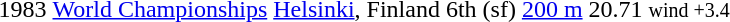<table>
<tr>
<td>1983</td>
<td><a href='#'>World Championships</a></td>
<td><a href='#'>Helsinki</a>, Finland</td>
<td>6th (sf)</td>
<td><a href='#'>200 m</a></td>
<td>20.71</td>
<td><small>wind +3.4</small></td>
</tr>
</table>
